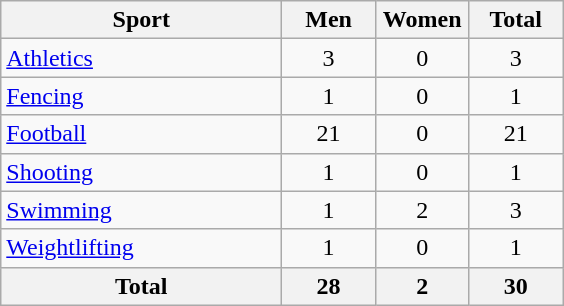<table class="wikitable sortable" style="text-align:center;">
<tr>
<th width=180>Sport</th>
<th width=55>Men</th>
<th width=55>Women</th>
<th width=55>Total</th>
</tr>
<tr>
<td align=left><a href='#'>Athletics</a></td>
<td>3</td>
<td>0</td>
<td>3</td>
</tr>
<tr>
<td align=left><a href='#'>Fencing</a></td>
<td>1</td>
<td>0</td>
<td>1</td>
</tr>
<tr>
<td align=left><a href='#'>Football</a></td>
<td>21</td>
<td>0</td>
<td>21</td>
</tr>
<tr>
<td align=left><a href='#'>Shooting</a></td>
<td>1</td>
<td>0</td>
<td>1</td>
</tr>
<tr>
<td align=left><a href='#'>Swimming</a></td>
<td>1</td>
<td>2</td>
<td>3</td>
</tr>
<tr>
<td align=left><a href='#'>Weightlifting</a></td>
<td>1</td>
<td>0</td>
<td>1</td>
</tr>
<tr>
<th>Total</th>
<th>28</th>
<th>2</th>
<th>30</th>
</tr>
</table>
